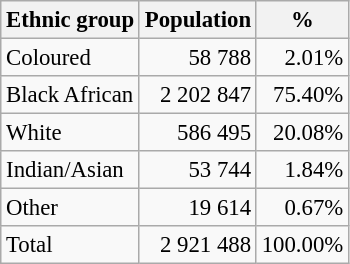<table class="wikitable" style="font-size: 95%; text-align: right">
<tr>
<th>Ethnic group</th>
<th>Population</th>
<th>%</th>
</tr>
<tr>
<td align=left>Coloured</td>
<td>58 788</td>
<td>2.01%</td>
</tr>
<tr>
<td align=left>Black African</td>
<td>2 202 847</td>
<td>75.40%</td>
</tr>
<tr>
<td align=left>White</td>
<td>586 495</td>
<td>20.08%</td>
</tr>
<tr>
<td align=left>Indian/Asian</td>
<td>53 744</td>
<td>1.84%</td>
</tr>
<tr>
<td align=left>Other</td>
<td>19 614</td>
<td>0.67%</td>
</tr>
<tr>
<td align=left>Total</td>
<td>2 921 488</td>
<td>100.00%</td>
</tr>
</table>
